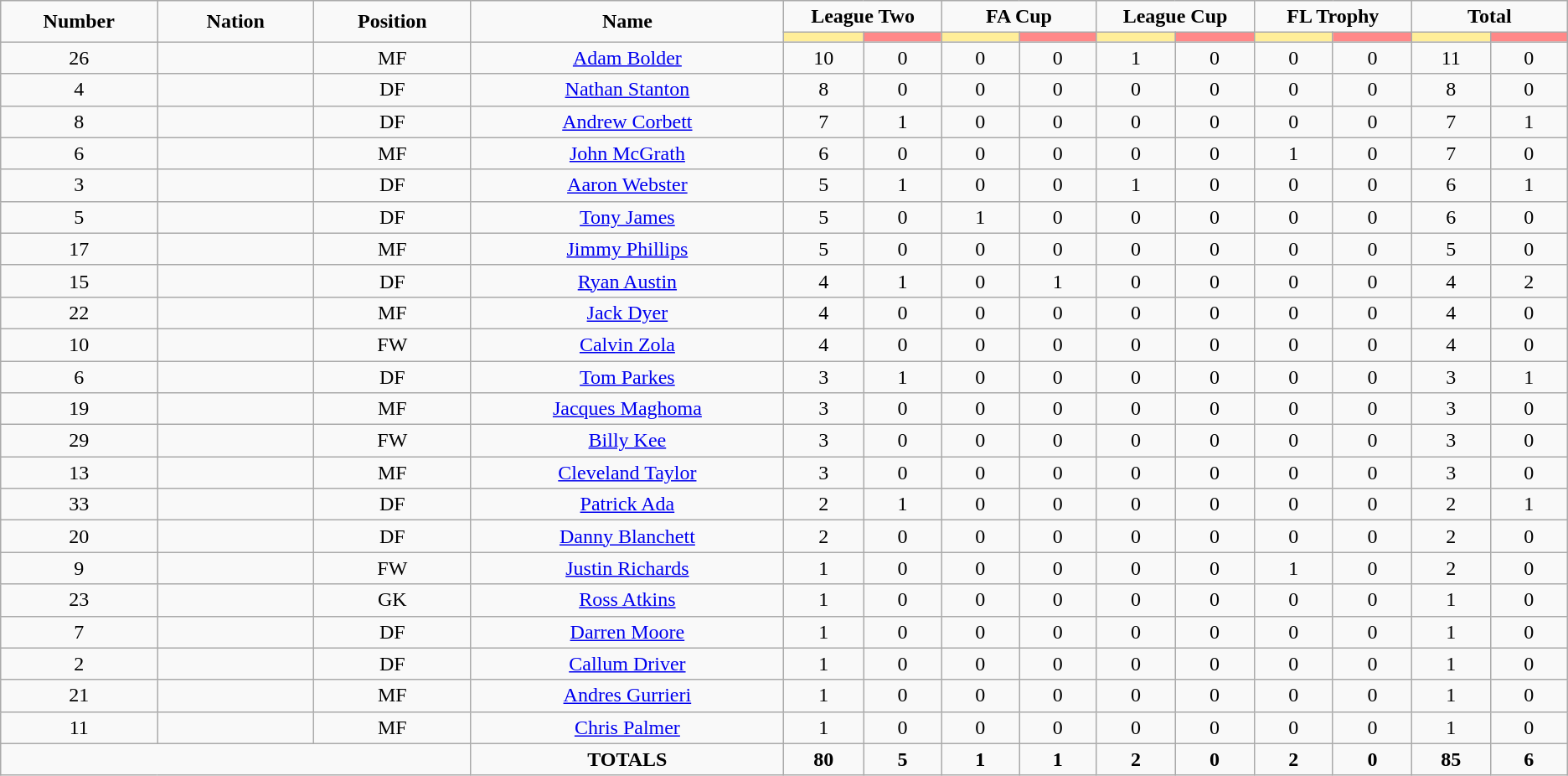<table class="wikitable" style="font-size: 100%; text-align: center;">
<tr>
<td rowspan="2" width="10%" align="center"><strong>Number</strong></td>
<td rowspan="2" width="10%" align="center"><strong>Nation</strong></td>
<td rowspan="2" width="10%" align="center"><strong>Position</strong></td>
<td rowspan="2" width="20%" align="center"><strong>Name</strong></td>
<td colspan="2" align="center"><strong>League Two</strong></td>
<td colspan="2" align="center"><strong>FA Cup</strong></td>
<td colspan="2" align="center"><strong>League Cup</strong></td>
<td colspan="2" align="center"><strong>FL Trophy</strong></td>
<td colspan="2" align="center"><strong>Total</strong></td>
</tr>
<tr>
<th width=60 style="background: #FFEE99"></th>
<th width=60 style="background: #FF8888"></th>
<th width=60 style="background: #FFEE99"></th>
<th width=60 style="background: #FF8888"></th>
<th width=60 style="background: #FFEE99"></th>
<th width=60 style="background: #FF8888"></th>
<th width=60 style="background: #FFEE99"></th>
<th width=60 style="background: #FF8888"></th>
<th width=60 style="background: #FFEE99"></th>
<th width=60 style="background: #FF8888"></th>
</tr>
<tr>
<td>26</td>
<td></td>
<td>MF</td>
<td><a href='#'>Adam Bolder</a></td>
<td>10</td>
<td>0</td>
<td>0</td>
<td>0</td>
<td>1</td>
<td>0</td>
<td>0</td>
<td>0</td>
<td>11</td>
<td>0</td>
</tr>
<tr>
<td>4</td>
<td></td>
<td>DF</td>
<td><a href='#'>Nathan Stanton</a></td>
<td>8</td>
<td>0</td>
<td>0</td>
<td>0</td>
<td>0</td>
<td>0</td>
<td>0</td>
<td>0</td>
<td>8</td>
<td>0</td>
</tr>
<tr>
<td>8</td>
<td></td>
<td>DF</td>
<td><a href='#'>Andrew Corbett</a></td>
<td>7</td>
<td>1</td>
<td>0</td>
<td>0</td>
<td>0</td>
<td>0</td>
<td>0</td>
<td>0</td>
<td>7</td>
<td>1</td>
</tr>
<tr>
<td>6</td>
<td></td>
<td>MF</td>
<td><a href='#'>John McGrath</a></td>
<td>6</td>
<td>0</td>
<td>0</td>
<td>0</td>
<td>0</td>
<td>0</td>
<td>1</td>
<td>0</td>
<td>7</td>
<td>0</td>
</tr>
<tr>
<td>3</td>
<td></td>
<td>DF</td>
<td><a href='#'>Aaron Webster</a></td>
<td>5</td>
<td>1</td>
<td>0</td>
<td>0</td>
<td>1</td>
<td>0</td>
<td>0</td>
<td>0</td>
<td>6</td>
<td>1</td>
</tr>
<tr>
<td>5</td>
<td></td>
<td>DF</td>
<td><a href='#'>Tony James</a></td>
<td>5</td>
<td>0</td>
<td>1</td>
<td>0</td>
<td>0</td>
<td>0</td>
<td>0</td>
<td>0</td>
<td>6</td>
<td>0</td>
</tr>
<tr>
<td>17</td>
<td></td>
<td>MF</td>
<td><a href='#'>Jimmy Phillips</a></td>
<td>5</td>
<td>0</td>
<td>0</td>
<td>0</td>
<td>0</td>
<td>0</td>
<td>0</td>
<td>0</td>
<td>5</td>
<td>0</td>
</tr>
<tr>
<td>15</td>
<td></td>
<td>DF</td>
<td><a href='#'>Ryan Austin</a></td>
<td>4</td>
<td>1</td>
<td>0</td>
<td>1</td>
<td>0</td>
<td>0</td>
<td>0</td>
<td>0</td>
<td>4</td>
<td>2</td>
</tr>
<tr>
<td>22</td>
<td></td>
<td>MF</td>
<td><a href='#'>Jack Dyer</a></td>
<td>4</td>
<td>0</td>
<td>0</td>
<td>0</td>
<td>0</td>
<td>0</td>
<td>0</td>
<td>0</td>
<td>4</td>
<td>0</td>
</tr>
<tr>
<td>10</td>
<td></td>
<td>FW</td>
<td><a href='#'>Calvin Zola</a></td>
<td>4</td>
<td>0</td>
<td>0</td>
<td>0</td>
<td>0</td>
<td>0</td>
<td>0</td>
<td>0</td>
<td>4</td>
<td>0</td>
</tr>
<tr>
<td>6</td>
<td></td>
<td>DF</td>
<td><a href='#'>Tom Parkes</a></td>
<td>3</td>
<td>1</td>
<td>0</td>
<td>0</td>
<td>0</td>
<td>0</td>
<td>0</td>
<td>0</td>
<td>3</td>
<td>1</td>
</tr>
<tr>
<td>19</td>
<td></td>
<td>MF</td>
<td><a href='#'>Jacques Maghoma</a></td>
<td>3</td>
<td>0</td>
<td>0</td>
<td>0</td>
<td>0</td>
<td>0</td>
<td>0</td>
<td>0</td>
<td>3</td>
<td>0</td>
</tr>
<tr>
<td>29</td>
<td></td>
<td>FW</td>
<td><a href='#'>Billy Kee</a></td>
<td>3</td>
<td>0</td>
<td>0</td>
<td>0</td>
<td>0</td>
<td>0</td>
<td>0</td>
<td>0</td>
<td>3</td>
<td>0</td>
</tr>
<tr>
<td>13</td>
<td></td>
<td>MF</td>
<td><a href='#'>Cleveland Taylor</a></td>
<td>3</td>
<td>0</td>
<td>0</td>
<td>0</td>
<td>0</td>
<td>0</td>
<td>0</td>
<td>0</td>
<td>3</td>
<td>0</td>
</tr>
<tr>
<td>33</td>
<td></td>
<td>DF</td>
<td><a href='#'>Patrick Ada</a></td>
<td>2</td>
<td>1</td>
<td>0</td>
<td>0</td>
<td>0</td>
<td>0</td>
<td>0</td>
<td>0</td>
<td>2</td>
<td>1</td>
</tr>
<tr>
<td>20</td>
<td></td>
<td>DF</td>
<td><a href='#'>Danny Blanchett</a></td>
<td>2</td>
<td>0</td>
<td>0</td>
<td>0</td>
<td>0</td>
<td>0</td>
<td>0</td>
<td>0</td>
<td>2</td>
<td>0</td>
</tr>
<tr>
<td>9</td>
<td></td>
<td>FW</td>
<td><a href='#'>Justin Richards</a></td>
<td>1</td>
<td>0</td>
<td>0</td>
<td>0</td>
<td>0</td>
<td>0</td>
<td>1</td>
<td>0</td>
<td>2</td>
<td>0</td>
</tr>
<tr>
<td>23</td>
<td></td>
<td>GK</td>
<td><a href='#'>Ross Atkins</a></td>
<td>1</td>
<td>0</td>
<td>0</td>
<td>0</td>
<td>0</td>
<td>0</td>
<td>0</td>
<td>0</td>
<td>1</td>
<td>0</td>
</tr>
<tr>
<td>7</td>
<td></td>
<td>DF</td>
<td><a href='#'>Darren Moore</a></td>
<td>1</td>
<td>0</td>
<td>0</td>
<td>0</td>
<td>0</td>
<td>0</td>
<td>0</td>
<td>0</td>
<td>1</td>
<td>0</td>
</tr>
<tr>
<td>2</td>
<td></td>
<td>DF</td>
<td><a href='#'>Callum Driver</a></td>
<td>1</td>
<td>0</td>
<td>0</td>
<td>0</td>
<td>0</td>
<td>0</td>
<td>0</td>
<td>0</td>
<td>1</td>
<td>0</td>
</tr>
<tr>
<td>21</td>
<td></td>
<td>MF</td>
<td><a href='#'>Andres Gurrieri</a></td>
<td>1</td>
<td>0</td>
<td>0</td>
<td>0</td>
<td>0</td>
<td>0</td>
<td>0</td>
<td>0</td>
<td>1</td>
<td>0</td>
</tr>
<tr>
<td>11</td>
<td></td>
<td>MF</td>
<td><a href='#'>Chris Palmer</a></td>
<td>1</td>
<td>0</td>
<td>0</td>
<td>0</td>
<td>0</td>
<td>0</td>
<td>0</td>
<td>0</td>
<td>1</td>
<td>0</td>
</tr>
<tr>
<td colspan="3"></td>
<td><strong>TOTALS</strong></td>
<td><strong>80</strong></td>
<td><strong>5</strong></td>
<td><strong>1</strong></td>
<td><strong>1</strong></td>
<td><strong>2</strong></td>
<td><strong>0</strong></td>
<td><strong>2</strong></td>
<td><strong>0</strong></td>
<td><strong>85</strong></td>
<td><strong>6</strong></td>
</tr>
</table>
